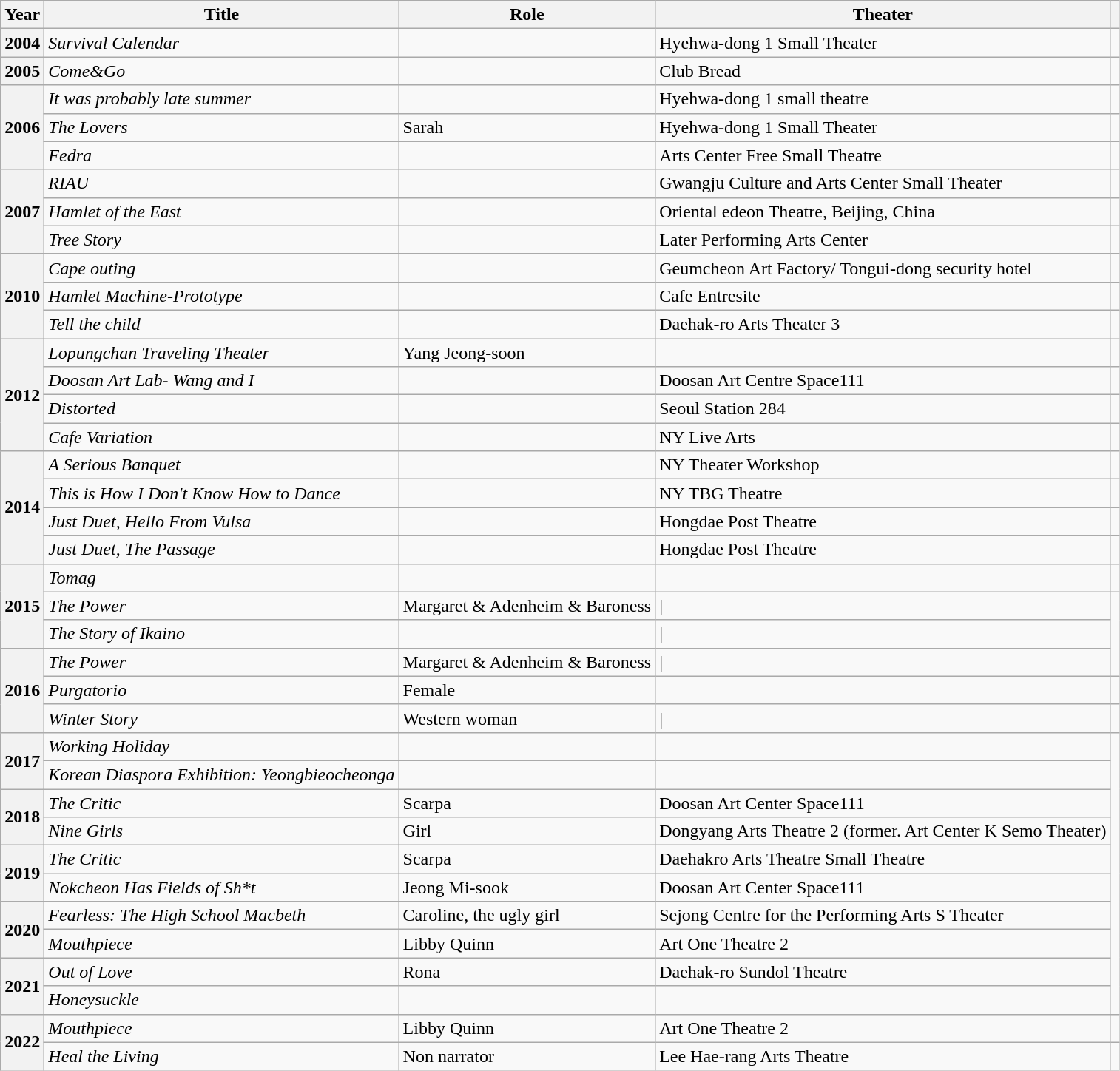<table class="wikitable plainrowheaders sortable">
<tr>
<th scope="col">Year</th>
<th scope="col">Title</th>
<th scope="col">Role</th>
<th scope="col">Theater</th>
<th scope="col" class="unsortable"></th>
</tr>
<tr>
<th scope="row">2004</th>
<td><em>Survival Calendar</em></td>
<td></td>
<td>Hyehwa-dong 1 Small Theater</td>
<td></td>
</tr>
<tr>
<th scope="row">2005</th>
<td><em>Come&Go</em></td>
<td></td>
<td>Club Bread</td>
<td></td>
</tr>
<tr>
<th scope="row" rowspan="3">2006</th>
<td><em>It was probably late summer</em></td>
<td></td>
<td>Hyehwa-dong 1 small theatre</td>
<td></td>
</tr>
<tr>
<td><em>The Lovers</em></td>
<td>Sarah</td>
<td>Hyehwa-dong 1 Small Theater</td>
<td></td>
</tr>
<tr>
<td><em>Fedra</em></td>
<td></td>
<td>Arts Center Free Small Theatre</td>
<td></td>
</tr>
<tr>
<th scope="row" rowspan="3">2007</th>
<td><em>RIAU</em></td>
<td></td>
<td>Gwangju Culture and Arts Center Small Theater</td>
<td></td>
</tr>
<tr>
<td><em>Hamlet of the East</em></td>
<td></td>
<td>Oriental edeon Theatre, Beijing, China</td>
<td></td>
</tr>
<tr>
<td><em>Tree Story</em></td>
<td></td>
<td>Later Performing Arts Center</td>
<td></td>
</tr>
<tr>
<th scope="row" rowspan="3">2010</th>
<td><em>Cape outing</em></td>
<td></td>
<td>Geumcheon Art Factory/ Tongui-dong security hotel</td>
<td></td>
</tr>
<tr>
<td><em>Hamlet Machine-Prototype</em></td>
<td></td>
<td>Cafe Entresite</td>
<td></td>
</tr>
<tr>
<td><em>Tell the child</em></td>
<td></td>
<td>Daehak-ro Arts Theater 3</td>
<td></td>
</tr>
<tr>
<th scope="row" rowspan="4">2012</th>
<td><em>Lopungchan Traveling Theater</em></td>
<td>Yang Jeong-soon</td>
<td></td>
<td></td>
</tr>
<tr>
<td><em>Doosan Art Lab- Wang and I</em></td>
<td></td>
<td>Doosan Art Centre Space111</td>
<td></td>
</tr>
<tr>
<td><em>Distorted</em></td>
<td></td>
<td>Seoul Station 284</td>
<td></td>
</tr>
<tr>
<td><em>Cafe Variation</em></td>
<td></td>
<td>NY Live Arts</td>
<td></td>
</tr>
<tr>
<th scope="row" rowspan="4">2014</th>
<td><em>A Serious Banquet</em></td>
<td></td>
<td>NY Theater Workshop</td>
<td></td>
</tr>
<tr>
<td><em>This is How I Don't Know How to Dance</em></td>
<td></td>
<td>NY TBG Theatre</td>
<td></td>
</tr>
<tr>
<td><em>Just Duet, Hello From Vulsa</em></td>
<td></td>
<td>Hongdae Post Theatre</td>
<td></td>
</tr>
<tr>
<td><em>Just Duet, The Passage</em></td>
<td></td>
<td>Hongdae Post Theatre</td>
<td></td>
</tr>
<tr>
<th scope="row" rowspan="3">2015</th>
<td><em>Tomag</em></td>
<td></td>
<td></td>
<td></td>
</tr>
<tr>
<td><em>The Power</em></td>
<td>Margaret & Adenheim & Baroness</td>
<td>|</td>
</tr>
<tr>
<td><em>The Story of Ikaino</em></td>
<td></td>
<td>|</td>
</tr>
<tr>
<th scope="row" rowspan="3">2016</th>
<td><em>The Power</em></td>
<td>Margaret & Adenheim & Baroness</td>
<td>|</td>
</tr>
<tr>
<td><em>Purgatorio</em></td>
<td>Female</td>
<td></td>
<td></td>
</tr>
<tr>
<td><em>Winter Story</em></td>
<td>Western woman</td>
<td>|</td>
</tr>
<tr>
<th scope="row" rowspan="2">2017</th>
<td><em>Working Holiday</em></td>
<td></td>
<td></td>
<td rowspan="10"></td>
</tr>
<tr>
<td><em>Korean Diaspora Exhibition: Yeongbieocheonga</em></td>
<td></td>
<td></td>
</tr>
<tr>
<th scope="row" rowspan="2">2018</th>
<td><em>The Critic</em></td>
<td>Scarpa</td>
<td>Doosan Art Center Space111</td>
</tr>
<tr>
<td><em>Nine Girls</em></td>
<td>Girl</td>
<td>Dongyang Arts Theatre 2 (former. Art Center K Semo Theater)</td>
</tr>
<tr>
<th scope="row" rowspan="2">2019</th>
<td><em>The Critic</em></td>
<td>Scarpa</td>
<td>Daehakro Arts Theatre Small Theatre</td>
</tr>
<tr>
<td><em>Nokcheon Has Fields of Sh*t</em></td>
<td>Jeong Mi-sook</td>
<td>Doosan Art Center Space111</td>
</tr>
<tr>
<th scope="row" rowspan="2">2020</th>
<td><em>Fearless: The High School Macbeth</em></td>
<td>Caroline, the ugly girl</td>
<td>Sejong Centre for the Performing Arts S Theater</td>
</tr>
<tr>
<td><em>Mouthpiece</em></td>
<td>Libby Quinn</td>
<td>Art One Theatre 2</td>
</tr>
<tr>
<th scope="row" rowspan="2">2021</th>
<td><em>Out of Love</em></td>
<td>Rona</td>
<td>Daehak-ro Sundol Theatre</td>
</tr>
<tr>
<td><em>Honeysuckle</em></td>
<td></td>
<td></td>
</tr>
<tr>
<th scope="row" rowspan="2">2022</th>
<td><em>Mouthpiece</em></td>
<td>Libby Quinn</td>
<td>Art One Theatre 2</td>
<td></td>
</tr>
<tr>
<td><em>Heal the Living</em></td>
<td>Non narrator</td>
<td>Lee Hae-rang Arts Theatre</td>
<td></td>
</tr>
</table>
